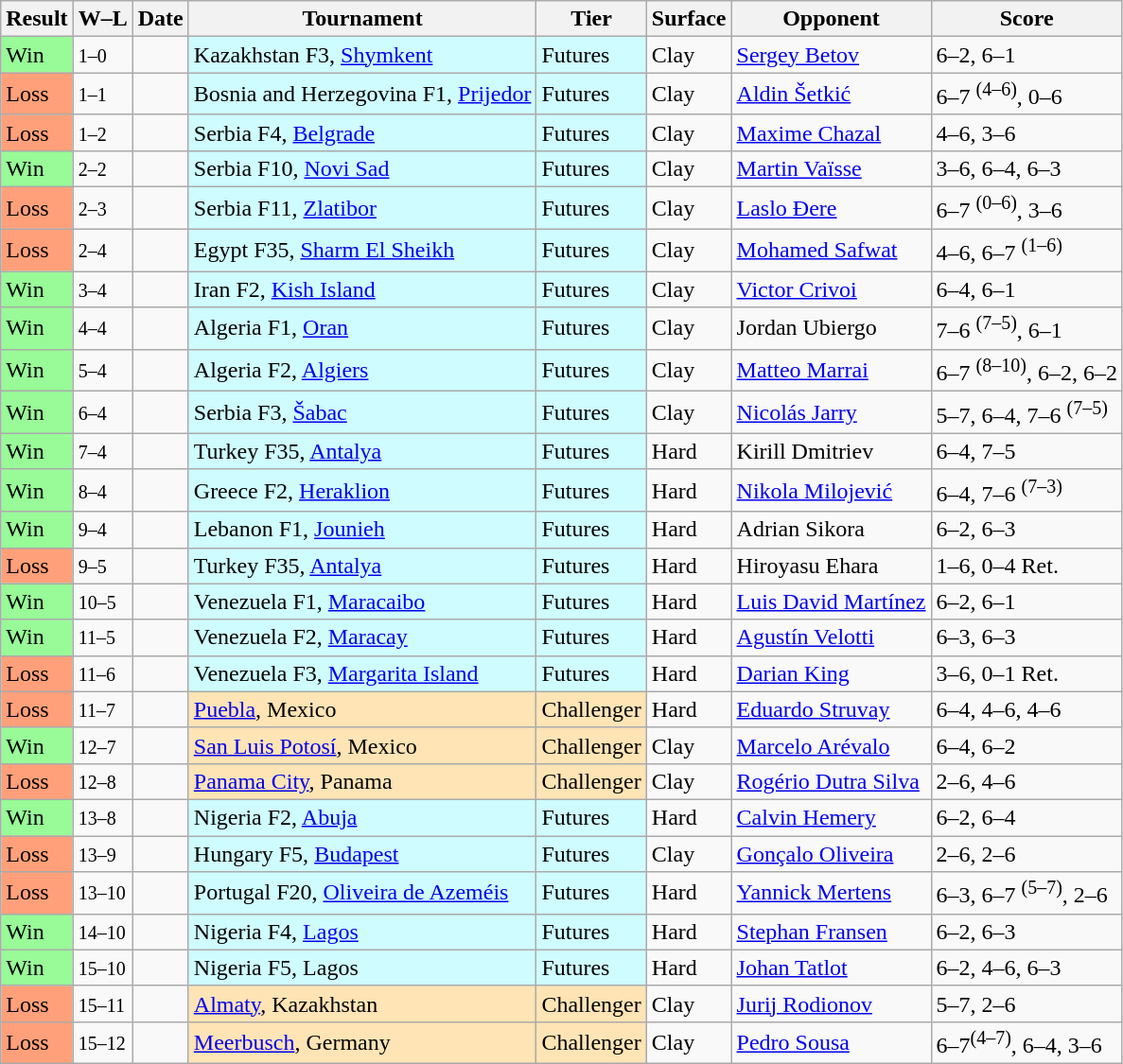<table class="sortable wikitable">
<tr>
<th>Result</th>
<th class="unsortable">W–L</th>
<th>Date</th>
<th>Tournament</th>
<th>Tier</th>
<th>Surface</th>
<th>Opponent</th>
<th class="unsortable">Score</th>
</tr>
<tr>
<td bgcolor=98FB98>Win</td>
<td><small>1–0</small></td>
<td></td>
<td style="background:#cffcff;">Kazakhstan F3, <a href='#'>Shymkent</a></td>
<td style="background:#cffcff;">Futures</td>
<td>Clay</td>
<td> <a href='#'>Sergey Betov</a></td>
<td>6–2, 6–1</td>
</tr>
<tr>
<td bgcolor=FFA07A>Loss</td>
<td><small>1–1</small></td>
<td></td>
<td style="background:#cffcff;">Bosnia and Herzegovina F1, <a href='#'>Prijedor</a></td>
<td style="background:#cffcff;">Futures</td>
<td>Clay</td>
<td> <a href='#'>Aldin Šetkić</a></td>
<td>6–7 <sup>(4–6)</sup>, 0–6</td>
</tr>
<tr>
<td bgcolor=FFA07A>Loss</td>
<td><small>1–2</small></td>
<td></td>
<td style="background:#cffcff;">Serbia F4, <a href='#'>Belgrade</a></td>
<td style="background:#cffcff;">Futures</td>
<td>Clay</td>
<td> <a href='#'>Maxime Chazal</a></td>
<td>4–6, 3–6</td>
</tr>
<tr>
<td bgcolor=98FB98>Win</td>
<td><small>2–2</small></td>
<td></td>
<td style="background:#cffcff;">Serbia F10, <a href='#'>Novi Sad</a></td>
<td style="background:#cffcff;">Futures</td>
<td>Clay</td>
<td> <a href='#'>Martin Vaïsse</a></td>
<td>3–6, 6–4, 6–3</td>
</tr>
<tr>
<td bgcolor=FFA07A>Loss</td>
<td><small>2–3</small></td>
<td></td>
<td style="background:#cffcff;">Serbia F11, <a href='#'>Zlatibor</a></td>
<td style="background:#cffcff;">Futures</td>
<td>Clay</td>
<td> <a href='#'>Laslo Đere</a></td>
<td>6–7 <sup>(0–6)</sup>, 3–6</td>
</tr>
<tr>
<td bgcolor=FFA07A>Loss</td>
<td><small>2–4</small></td>
<td></td>
<td style="background:#cffcff;">Egypt F35, <a href='#'>Sharm El Sheikh</a></td>
<td style="background:#cffcff;">Futures</td>
<td>Clay</td>
<td> <a href='#'>Mohamed Safwat</a></td>
<td>4–6, 6–7 <sup>(1–6)</sup></td>
</tr>
<tr>
<td bgcolor=98FB98>Win</td>
<td><small>3–4</small></td>
<td></td>
<td style="background:#cffcff;">Iran F2, <a href='#'>Kish Island</a></td>
<td style="background:#cffcff;">Futures</td>
<td>Clay</td>
<td> <a href='#'>Victor Crivoi</a></td>
<td>6–4, 6–1</td>
</tr>
<tr>
<td bgcolor=98FB98>Win</td>
<td><small>4–4</small></td>
<td></td>
<td style="background:#cffcff;">Algeria F1, <a href='#'>Oran</a></td>
<td style="background:#cffcff;">Futures</td>
<td>Clay</td>
<td> Jordan Ubiergo</td>
<td>7–6 <sup>(7–5)</sup>, 6–1</td>
</tr>
<tr>
<td bgcolor=98FB98>Win</td>
<td><small>5–4</small></td>
<td></td>
<td style="background:#cffcff;">Algeria F2, <a href='#'>Algiers</a></td>
<td style="background:#cffcff;">Futures</td>
<td>Clay</td>
<td> <a href='#'>Matteo Marrai</a></td>
<td>6–7 <sup>(8–10)</sup>, 6–2, 6–2</td>
</tr>
<tr>
<td bgcolor=98FB98>Win</td>
<td><small>6–4</small></td>
<td></td>
<td style="background:#cffcff;">Serbia F3, <a href='#'>Šabac</a></td>
<td style="background:#cffcff;">Futures</td>
<td>Clay</td>
<td> <a href='#'>Nicolás Jarry</a></td>
<td>5–7, 6–4, 7–6 <sup>(7–5)</sup></td>
</tr>
<tr>
<td bgcolor=98FB98>Win</td>
<td><small>7–4</small></td>
<td></td>
<td style="background:#cffcff;">Turkey F35, <a href='#'>Antalya</a></td>
<td style="background:#cffcff;">Futures</td>
<td>Hard</td>
<td> Kirill Dmitriev</td>
<td>6–4, 7–5</td>
</tr>
<tr>
<td bgcolor=98FB98>Win</td>
<td><small>8–4</small></td>
<td></td>
<td style="background:#cffcff;">Greece F2, <a href='#'>Heraklion</a></td>
<td style="background:#cffcff;">Futures</td>
<td>Hard</td>
<td> <a href='#'>Nikola Milojević</a></td>
<td>6–4, 7–6 <sup>(7–3)</sup></td>
</tr>
<tr>
<td bgcolor=98FB98>Win</td>
<td><small>9–4</small></td>
<td></td>
<td style="background:#cffcff;">Lebanon F1, <a href='#'>Jounieh</a></td>
<td style="background:#cffcff;">Futures</td>
<td>Hard</td>
<td> Adrian Sikora</td>
<td>6–2, 6–3</td>
</tr>
<tr>
<td bgcolor=FFA07A>Loss</td>
<td><small>9–5</small></td>
<td></td>
<td style="background:#cffcff;">Turkey F35, <a href='#'>Antalya</a></td>
<td style="background:#cffcff;">Futures</td>
<td>Hard</td>
<td> Hiroyasu Ehara</td>
<td>1–6, 0–4 Ret.</td>
</tr>
<tr>
<td bgcolor=98FB98>Win</td>
<td><small>10–5</small></td>
<td></td>
<td style="background:#cffcff;">Venezuela F1, <a href='#'>Maracaibo</a></td>
<td style="background:#cffcff;">Futures</td>
<td>Hard</td>
<td> <a href='#'>Luis David Martínez</a></td>
<td>6–2, 6–1</td>
</tr>
<tr>
<td bgcolor=98FB98>Win</td>
<td><small>11–5</small></td>
<td></td>
<td style="background:#cffcff;">Venezuela F2, <a href='#'>Maracay</a></td>
<td style="background:#cffcff;">Futures</td>
<td>Hard</td>
<td> <a href='#'>Agustín Velotti</a></td>
<td>6–3, 6–3</td>
</tr>
<tr>
<td bgcolor=FFA07A>Loss</td>
<td><small>11–6</small></td>
<td></td>
<td style="background:#cffcff;">Venezuela F3, <a href='#'>Margarita Island</a></td>
<td style="background:#cffcff;">Futures</td>
<td>Hard</td>
<td> <a href='#'>Darian King</a></td>
<td>3–6, 0–1 Ret.</td>
</tr>
<tr>
<td bgcolor=FFA07A>Loss</td>
<td><small>11–7</small></td>
<td><a href='#'></a></td>
<td style="background:moccasin;"><a href='#'>Puebla</a>, Mexico</td>
<td style="background:moccasin;">Challenger</td>
<td>Hard</td>
<td> <a href='#'>Eduardo Struvay</a></td>
<td>6–4, 4–6, 4–6</td>
</tr>
<tr>
<td bgcolor=98FB98>Win</td>
<td><small>12–7</small></td>
<td><a href='#'></a></td>
<td style="background:moccasin;"><a href='#'>San Luis Potosí</a>, Mexico</td>
<td style="background:moccasin;">Challenger</td>
<td>Clay</td>
<td> <a href='#'>Marcelo Arévalo</a></td>
<td>6–4, 6–2</td>
</tr>
<tr>
<td bgcolor=FFA07A>Loss</td>
<td><small>12–8</small></td>
<td><a href='#'></a></td>
<td style="background:moccasin;"><a href='#'>Panama City</a>, Panama</td>
<td style="background:moccasin;">Challenger</td>
<td>Clay</td>
<td> <a href='#'>Rogério Dutra Silva</a></td>
<td>2–6, 4–6</td>
</tr>
<tr>
<td bgcolor=98FB98>Win</td>
<td><small>13–8</small></td>
<td></td>
<td style="background:#cffcff;">Nigeria F2, <a href='#'>Abuja</a></td>
<td style="background:#cffcff;">Futures</td>
<td>Hard</td>
<td> <a href='#'>Calvin Hemery</a></td>
<td>6–2, 6–4</td>
</tr>
<tr>
<td bgcolor=FFA07A>Loss</td>
<td><small>13–9</small></td>
<td></td>
<td style="background:#cffcff;">Hungary F5, <a href='#'>Budapest</a></td>
<td style="background:#cffcff;">Futures</td>
<td>Clay</td>
<td> <a href='#'>Gonçalo Oliveira</a></td>
<td>2–6, 2–6</td>
</tr>
<tr>
<td bgcolor=FFA07A>Loss</td>
<td><small>13–10</small></td>
<td></td>
<td style="background:#cffcff;">Portugal F20, <a href='#'>Oliveira de Azeméis</a></td>
<td style="background:#cffcff;">Futures</td>
<td>Hard</td>
<td> <a href='#'>Yannick Mertens</a></td>
<td>6–3, 6–7 <sup>(5–7)</sup>, 2–6</td>
</tr>
<tr>
<td bgcolor=98FB98>Win</td>
<td><small>14–10</small></td>
<td></td>
<td style="background:#cffcff;">Nigeria F4, <a href='#'>Lagos</a></td>
<td style="background:#cffcff;">Futures</td>
<td>Hard</td>
<td> <a href='#'>Stephan Fransen</a></td>
<td>6–2, 6–3</td>
</tr>
<tr>
<td bgcolor=98FB98>Win</td>
<td><small>15–10</small></td>
<td></td>
<td style="background:#cffcff;">Nigeria F5, Lagos</td>
<td style="background:#cffcff;">Futures</td>
<td>Hard</td>
<td> <a href='#'>Johan Tatlot</a></td>
<td>6–2, 4–6, 6–3</td>
</tr>
<tr>
<td bgcolor=FFA07A>Loss</td>
<td><small>15–11</small></td>
<td><a href='#'></a></td>
<td style="background:moccasin;"><a href='#'>Almaty</a>, Kazakhstan</td>
<td style="background:moccasin;">Challenger</td>
<td>Clay</td>
<td> <a href='#'>Jurij Rodionov</a></td>
<td>5–7, 2–6</td>
</tr>
<tr>
<td bgcolor=FFA07A>Loss</td>
<td><small>15–12</small></td>
<td><a href='#'></a></td>
<td style="background:moccasin;"><a href='#'>Meerbusch</a>, Germany</td>
<td style="background:moccasin;">Challenger</td>
<td>Clay</td>
<td> <a href='#'>Pedro Sousa</a></td>
<td>6–7<sup>(4–7)</sup>, 6–4, 3–6</td>
</tr>
</table>
